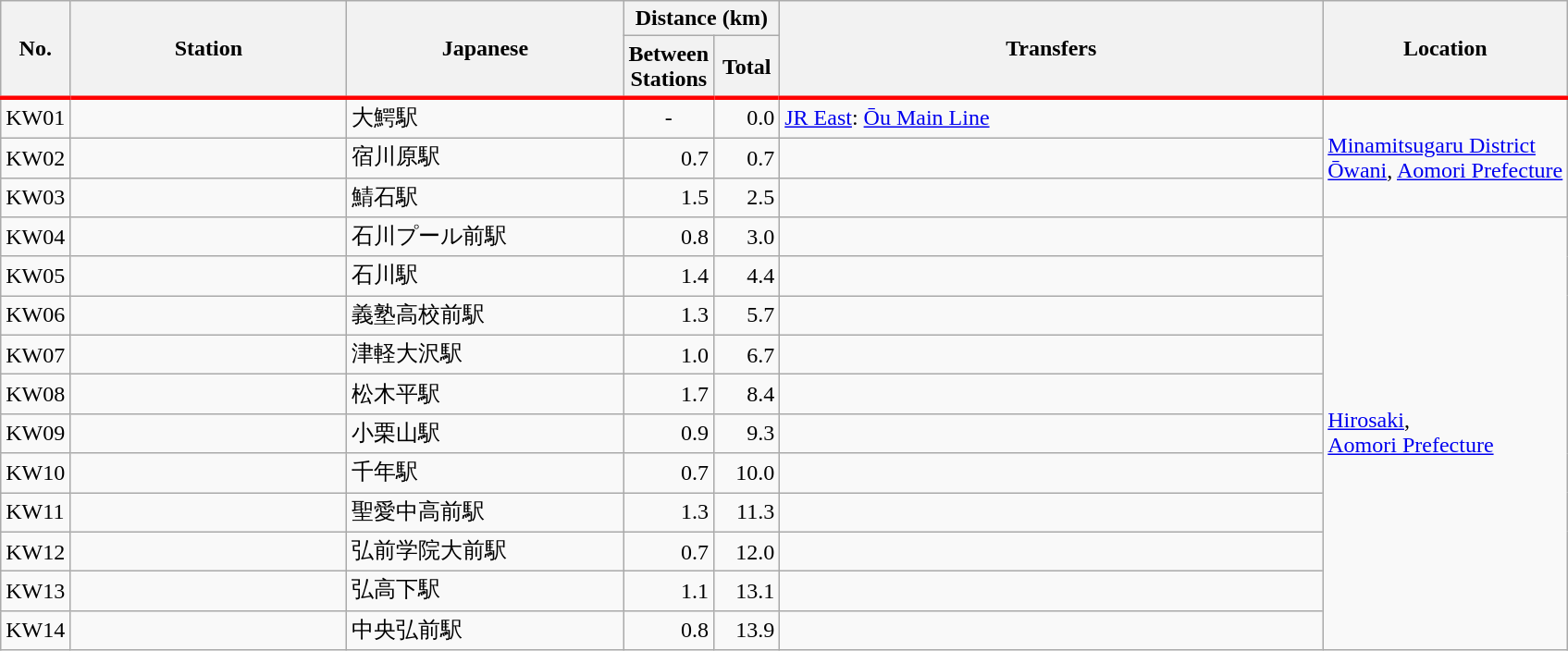<table class="wikitable" rules="all">
<tr>
<th style="border-bottom:solid 3px red;" rowspan="2">No.</th>
<th style="border-bottom:solid 3px red; width:12em;" rowspan="2">Station</th>
<th style="border-bottom:solid 3px red; width:12em;" rowspan="2">Japanese</th>
<th colspan="2">Distance (km)</th>
<th style="border-bottom:solid 3px red; width:24em;" rowspan="2">Transfers</th>
<th style="border-bottom:solid 3px red; colspan=2" rowspan="2">Location</th>
</tr>
<tr>
<th style="border-bottom:solid 3px red; width:2.5em;">Between<br>Stations</th>
<th style="border-bottom:solid 3px red; width:2.5em;">Total</th>
</tr>
<tr>
<td>KW01</td>
<td></td>
<td>大鰐駅</td>
<td style="text-align:center;">-</td>
<td style="text-align:right;">0.0</td>
<td><a href='#'>JR East</a>: <a href='#'>Ōu Main Line</a></td>
<td rowspan="3"><a href='#'>Minamitsugaru District</a> <br><a href='#'>Ōwani</a>, <a href='#'>Aomori Prefecture</a></td>
</tr>
<tr>
<td>KW02</td>
<td></td>
<td>宿川原駅</td>
<td style="text-align:right;">0.7</td>
<td style="text-align:right;">0.7</td>
<td> </td>
</tr>
<tr>
<td>KW03</td>
<td></td>
<td>鯖石駅</td>
<td style="text-align:right;">1.5</td>
<td style="text-align:right;">2.5</td>
<td> </td>
</tr>
<tr>
<td>KW04</td>
<td></td>
<td>石川プール前駅</td>
<td style="text-align:right;">0.8</td>
<td style="text-align:right;">3.0</td>
<td> </td>
<td rowspan="11"><a href='#'>Hirosaki</a>, <br><a href='#'>Aomori Prefecture</a></td>
</tr>
<tr>
<td>KW05</td>
<td></td>
<td>石川駅</td>
<td style="text-align:right;">1.4</td>
<td style="text-align:right;">4.4</td>
<td> </td>
</tr>
<tr>
<td>KW06</td>
<td></td>
<td>義塾高校前駅</td>
<td style="text-align:right;">1.3</td>
<td style="text-align:right;">5.7</td>
<td> </td>
</tr>
<tr>
<td>KW07</td>
<td></td>
<td>津軽大沢駅</td>
<td style="text-align:right;">1.0</td>
<td style="text-align:right;">6.7</td>
<td> </td>
</tr>
<tr>
<td>KW08</td>
<td></td>
<td>松木平駅</td>
<td style="text-align:right;">1.7</td>
<td style="text-align:right;">8.4</td>
<td> </td>
</tr>
<tr>
<td>KW09</td>
<td></td>
<td>小栗山駅</td>
<td style="text-align:right;">0.9</td>
<td style="text-align:right;">9.3</td>
<td> </td>
</tr>
<tr>
<td>KW10</td>
<td></td>
<td>千年駅</td>
<td style="text-align:right;">0.7</td>
<td style="text-align:right;">10.0</td>
<td> </td>
</tr>
<tr>
<td>KW11</td>
<td></td>
<td>聖愛中高前駅</td>
<td style="text-align:right;">1.3</td>
<td style="text-align:right;">11.3</td>
<td> </td>
</tr>
<tr>
<td>KW12</td>
<td></td>
<td>弘前学院大前駅</td>
<td style="text-align:right;">0.7</td>
<td style="text-align:right;">12.0</td>
<td> </td>
</tr>
<tr>
<td>KW13</td>
<td></td>
<td>弘高下駅</td>
<td style="text-align:right;">1.1</td>
<td style="text-align:right;">13.1</td>
<td> </td>
</tr>
<tr>
<td>KW14</td>
<td></td>
<td>中央弘前駅</td>
<td style="text-align:right;">0.8</td>
<td style="text-align:right;">13.9</td>
<td> </td>
</tr>
</table>
